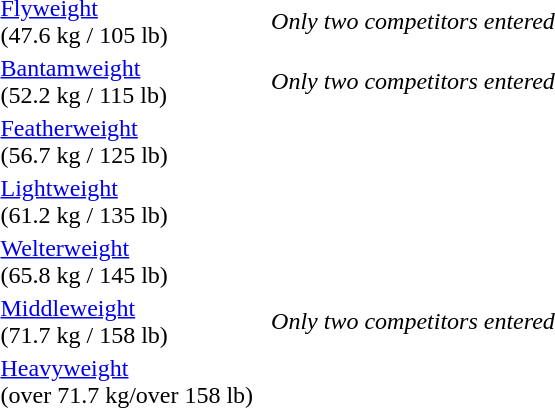<table>
<tr>
<td><a href='#'>Flyweight</a> <br> (47.6 kg / 105 lb)<br></td>
<td></td>
<td></td>
<td><em>Only two competitors entered</em></td>
</tr>
<tr>
<td><a href='#'>Bantamweight</a><br> (52.2 kg / 115 lb)<br></td>
<td></td>
<td></td>
<td><em>Only two competitors entered</em></td>
</tr>
<tr>
<td><a href='#'>Featherweight</a><br> (56.7 kg / 125 lb)<br></td>
<td></td>
<td></td>
<td></td>
</tr>
<tr>
<td><a href='#'>Lightweight</a><br> (61.2 kg / 135 lb)<br></td>
<td></td>
<td></td>
<td></td>
</tr>
<tr>
<td><a href='#'>Welterweight</a><br> (65.8 kg / 145 lb)<br></td>
<td></td>
<td></td>
<td></td>
</tr>
<tr>
<td><a href='#'>Middleweight</a><br> (71.7 kg / 158 lb)</td>
<td></td>
<td></td>
<td><em>Only two competitors entered</em></td>
</tr>
<tr>
<td><a href='#'>Heavyweight</a><br> (over 71.7 kg/over 158 lb)<br></td>
<td></td>
<td></td>
<td></td>
</tr>
</table>
